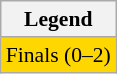<table class=wikitable style=font-size:90%>
<tr>
<th>Legend</th>
</tr>
<tr>
<td bgcolor="gold">Finals (0–2)</td>
</tr>
</table>
